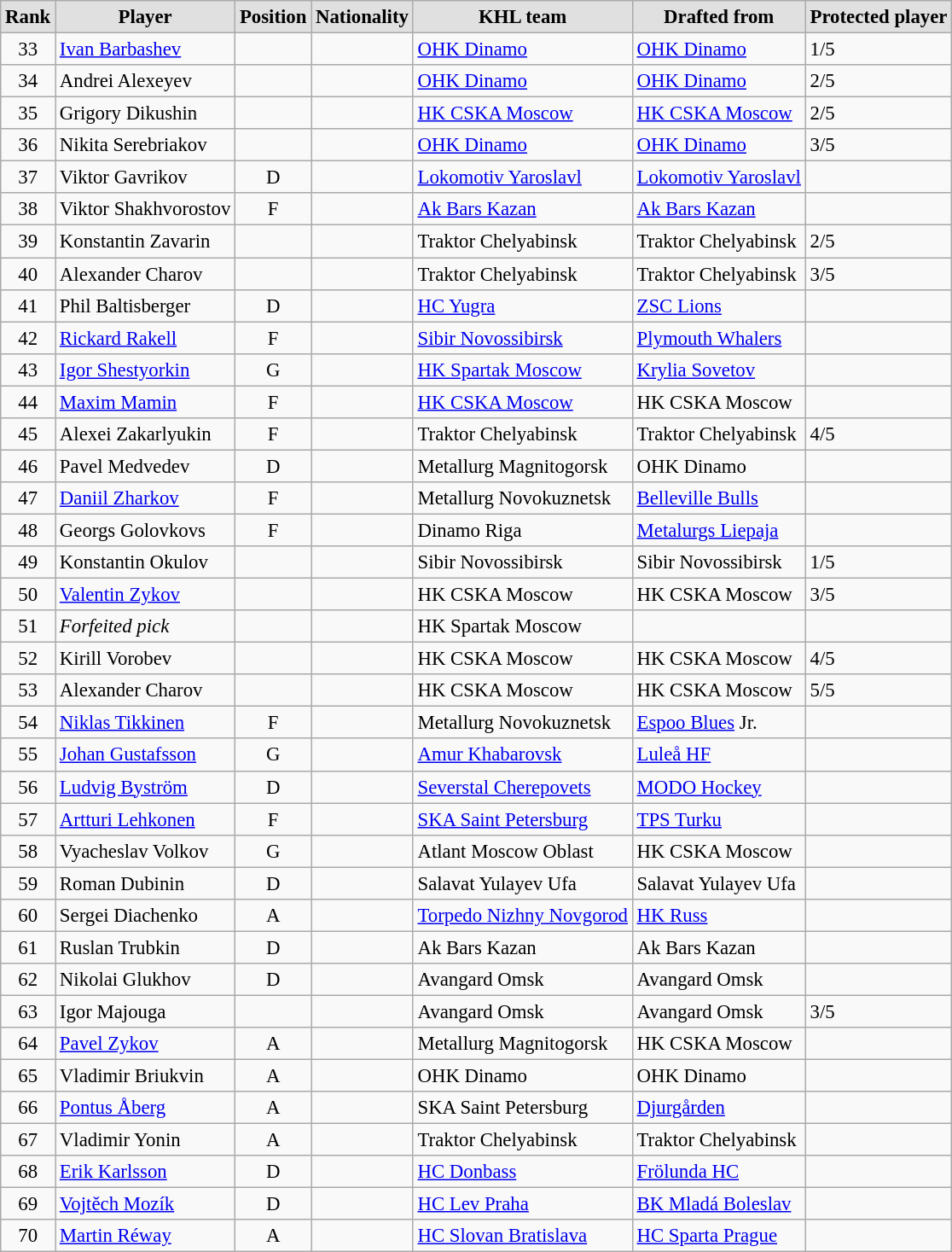<table style="font-size: 95%; text-align: left;" class="wikitable alternance">
<tr>
<th scope="col" style="background: #e0e0e0;">Rank</th>
<th scope="col" style="background: #e0e0e0;">Player</th>
<th scope="col" style="background: #e0e0e0;">Position</th>
<th scope="col" style="background: #e0e0e0;">Nationality</th>
<th scope="col" style="background: #e0e0e0;">KHL team</th>
<th scope="col" style="background: #e0e0e0;">Drafted from</th>
<th scope="col" style="background: #e0e0e0;">Protected player</th>
</tr>
<tr>
<td align="center">33</td>
<td><a href='#'>Ivan Barbashev</a></td>
<td align="center"></td>
<td></td>
<td><a href='#'>OHK Dinamo</a></td>
<td><a href='#'>OHK Dinamo</a></td>
<td>1/5</td>
</tr>
<tr>
<td align="center">34</td>
<td>Andrei Alexeyev</td>
<td align="center"></td>
<td></td>
<td><a href='#'>OHK Dinamo</a></td>
<td><a href='#'>OHK Dinamo</a></td>
<td>2/5</td>
</tr>
<tr>
<td align="center">35</td>
<td>Grigory Dikushin</td>
<td align="center"></td>
<td></td>
<td><a href='#'>HK CSKA Moscow</a></td>
<td><a href='#'>HK CSKA Moscow</a></td>
<td>2/5</td>
</tr>
<tr>
<td align="center">36</td>
<td>Nikita Serebriakov</td>
<td align="center"></td>
<td></td>
<td><a href='#'>OHK Dinamo</a></td>
<td><a href='#'>OHK Dinamo</a></td>
<td>3/5</td>
</tr>
<tr>
<td align="center">37</td>
<td>Viktor Gavrikov</td>
<td align="center">D</td>
<td></td>
<td><a href='#'>Lokomotiv Yaroslavl</a></td>
<td><a href='#'>Lokomotiv Yaroslavl</a></td>
<td></td>
</tr>
<tr>
<td align="center">38</td>
<td>Viktor Shakhvorostov</td>
<td align="center">F</td>
<td></td>
<td><a href='#'>Ak Bars Kazan</a></td>
<td><a href='#'>Ak Bars Kazan</a></td>
<td></td>
</tr>
<tr>
<td align="center">39</td>
<td>Konstantin Zavarin</td>
<td align="center"></td>
<td></td>
<td>Traktor Chelyabinsk</td>
<td>Traktor Chelyabinsk</td>
<td>2/5</td>
</tr>
<tr>
<td align="center">40</td>
<td>Alexander Charov</td>
<td align="center"></td>
<td></td>
<td>Traktor Chelyabinsk</td>
<td>Traktor Chelyabinsk</td>
<td>3/5</td>
</tr>
<tr>
<td align="center">41</td>
<td>Phil Baltisberger</td>
<td align="center">D</td>
<td></td>
<td><a href='#'>HC Yugra</a></td>
<td><a href='#'>ZSC Lions</a></td>
<td></td>
</tr>
<tr>
<td align="center">42</td>
<td><a href='#'>Rickard Rakell</a></td>
<td align="center">F</td>
<td></td>
<td><a href='#'>Sibir Novossibirsk</a></td>
<td><a href='#'>Plymouth Whalers</a></td>
<td></td>
</tr>
<tr>
<td align="center">43</td>
<td><a href='#'>Igor Shestyorkin</a></td>
<td align="center">G</td>
<td></td>
<td><a href='#'>HK Spartak Moscow</a></td>
<td><a href='#'>Krylia Sovetov</a></td>
<td></td>
</tr>
<tr>
<td align="center">44</td>
<td><a href='#'>Maxim Mamin</a></td>
<td align="center">F</td>
<td></td>
<td><a href='#'>HK CSKA Moscow</a></td>
<td>HK CSKA Moscow</td>
<td></td>
</tr>
<tr>
<td align="center">45</td>
<td>Alexei Zakarlyukin</td>
<td align="center">F</td>
<td></td>
<td>Traktor Chelyabinsk</td>
<td>Traktor Chelyabinsk</td>
<td>4/5</td>
</tr>
<tr>
<td align="center">46</td>
<td>Pavel Medvedev</td>
<td align="center">D</td>
<td></td>
<td>Metallurg Magnitogorsk</td>
<td>OHK Dinamo</td>
<td></td>
</tr>
<tr>
<td align="center">47</td>
<td><a href='#'>Daniil Zharkov</a></td>
<td align="center">F</td>
<td></td>
<td>Metallurg Novokuznetsk</td>
<td><a href='#'>Belleville Bulls</a></td>
<td></td>
</tr>
<tr>
<td align="center">48</td>
<td>Georgs Golovkovs</td>
<td align="center">F</td>
<td></td>
<td>Dinamo Riga</td>
<td><a href='#'>Metalurgs Liepaja</a></td>
<td></td>
</tr>
<tr>
<td align="center">49</td>
<td>Konstantin Okulov</td>
<td align="center"></td>
<td></td>
<td>Sibir Novossibirsk</td>
<td>Sibir Novossibirsk</td>
<td>1/5</td>
</tr>
<tr>
<td align="center">50</td>
<td><a href='#'>Valentin Zykov</a></td>
<td align="center"></td>
<td></td>
<td>HK CSKA Moscow</td>
<td>HK CSKA Moscow</td>
<td>3/5</td>
</tr>
<tr>
<td align="center">51</td>
<td><em>Forfeited pick</em></td>
<td align="center"></td>
<td></td>
<td>HK Spartak Moscow</td>
<td></td>
<td></td>
</tr>
<tr>
<td align="center">52</td>
<td>Kirill Vorobev</td>
<td align="center"></td>
<td></td>
<td>HK CSKA Moscow</td>
<td>HK CSKA Moscow</td>
<td>4/5</td>
</tr>
<tr>
<td align="center">53</td>
<td>Alexander Charov</td>
<td align="center"></td>
<td></td>
<td>HK CSKA Moscow</td>
<td>HK CSKA Moscow</td>
<td>5/5</td>
</tr>
<tr>
<td align="center">54</td>
<td><a href='#'>Niklas Tikkinen</a></td>
<td align="center">F</td>
<td></td>
<td>Metallurg Novokuznetsk</td>
<td><a href='#'>Espoo Blues</a> Jr.</td>
<td></td>
</tr>
<tr>
<td align="center">55</td>
<td><a href='#'>Johan Gustafsson</a></td>
<td align="center">G</td>
<td></td>
<td><a href='#'>Amur Khabarovsk</a></td>
<td><a href='#'>Luleå HF</a></td>
<td></td>
</tr>
<tr>
<td align="center">56</td>
<td><a href='#'>Ludvig Byström</a></td>
<td align="center">D</td>
<td></td>
<td><a href='#'>Severstal Cherepovets</a></td>
<td><a href='#'>MODO Hockey</a></td>
<td></td>
</tr>
<tr>
<td align="center">57</td>
<td><a href='#'>Artturi Lehkonen</a></td>
<td align="center">F</td>
<td></td>
<td><a href='#'>SKA Saint Petersburg</a></td>
<td><a href='#'>TPS Turku</a></td>
<td></td>
</tr>
<tr>
<td align="center">58</td>
<td>Vyacheslav Volkov</td>
<td align="center">G</td>
<td></td>
<td>Atlant Moscow Oblast</td>
<td>HK CSKA Moscow</td>
<td></td>
</tr>
<tr>
<td align="center">59</td>
<td>Roman Dubinin</td>
<td align="center">D</td>
<td></td>
<td>Salavat Yulayev Ufa</td>
<td>Salavat Yulayev Ufa</td>
<td></td>
</tr>
<tr>
<td align="center">60</td>
<td>Sergei Diachenko</td>
<td align="center">A</td>
<td></td>
<td><a href='#'>Torpedo Nizhny Novgorod</a></td>
<td><a href='#'>HK Russ</a></td>
<td></td>
</tr>
<tr>
<td align="center">61</td>
<td>Ruslan Trubkin</td>
<td align="center">D</td>
<td></td>
<td>Ak Bars Kazan</td>
<td>Ak Bars Kazan</td>
<td></td>
</tr>
<tr>
<td align="center">62</td>
<td>Nikolai Glukhov</td>
<td align="center">D</td>
<td></td>
<td>Avangard Omsk</td>
<td>Avangard Omsk</td>
<td></td>
</tr>
<tr>
<td align="center">63</td>
<td>Igor Majouga</td>
<td align="center"></td>
<td></td>
<td>Avangard Omsk</td>
<td>Avangard Omsk</td>
<td>3/5</td>
</tr>
<tr>
<td align="center">64</td>
<td><a href='#'>Pavel Zykov</a></td>
<td align="center">A</td>
<td></td>
<td>Metallurg Magnitogorsk</td>
<td>HK CSKA Moscow</td>
<td></td>
</tr>
<tr>
<td align="center">65</td>
<td>Vladimir Briukvin</td>
<td align="center">A</td>
<td></td>
<td>OHK Dinamo</td>
<td>OHK Dinamo</td>
<td></td>
</tr>
<tr>
<td align="center">66</td>
<td><a href='#'>Pontus Åberg</a></td>
<td align="center">A</td>
<td></td>
<td>SKA Saint Petersburg</td>
<td><a href='#'>Djurgården</a></td>
<td></td>
</tr>
<tr>
<td align="center">67</td>
<td>Vladimir Yonin</td>
<td align="center">A</td>
<td></td>
<td>Traktor Chelyabinsk</td>
<td>Traktor Chelyabinsk</td>
<td></td>
</tr>
<tr>
<td align="center">68</td>
<td><a href='#'>Erik Karlsson</a></td>
<td align="center">D</td>
<td></td>
<td><a href='#'>HC Donbass</a></td>
<td><a href='#'>Frölunda HC</a></td>
<td></td>
</tr>
<tr>
<td align="center">69</td>
<td><a href='#'>Vojtěch Mozík</a></td>
<td align="center">D</td>
<td></td>
<td><a href='#'>HC Lev Praha</a></td>
<td><a href='#'>BK Mladá Boleslav</a></td>
<td></td>
</tr>
<tr>
<td align="center">70</td>
<td><a href='#'>Martin Réway</a></td>
<td align="center">A</td>
<td><br> </td>
<td><a href='#'>HC Slovan Bratislava</a></td>
<td><a href='#'>HC Sparta Prague</a></td>
<td></td>
</tr>
</table>
